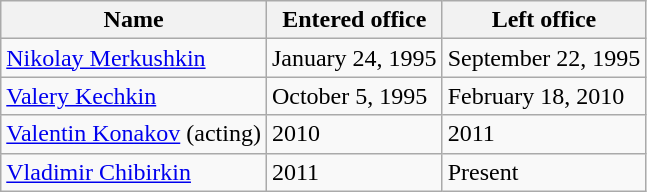<table class="wikitable">
<tr>
<th>Name</th>
<th>Entered office</th>
<th>Left office</th>
</tr>
<tr>
<td><a href='#'>Nikolay Merkushkin</a></td>
<td>January 24, 1995</td>
<td>September 22, 1995</td>
</tr>
<tr>
<td><a href='#'>Valery Kechkin</a></td>
<td>October 5, 1995</td>
<td>February 18, 2010</td>
</tr>
<tr>
<td><a href='#'>Valentin Konakov</a> (acting)</td>
<td>2010</td>
<td>2011</td>
</tr>
<tr>
<td><a href='#'>Vladimir Chibirkin</a></td>
<td>2011</td>
<td>Present</td>
</tr>
</table>
